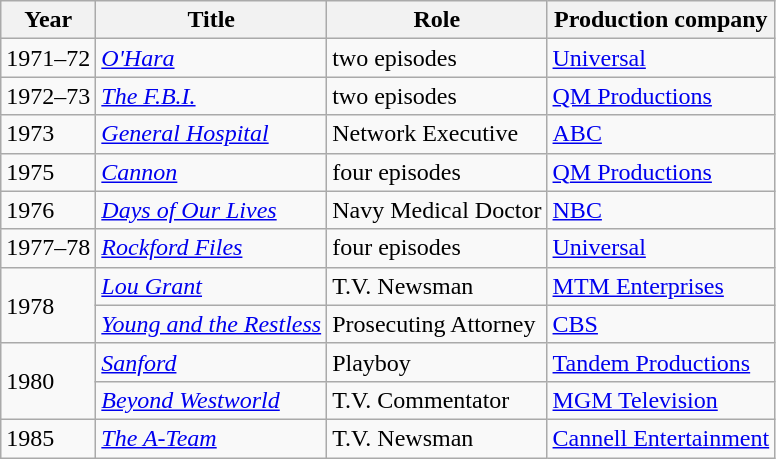<table class="wikitable">
<tr>
<th>Year</th>
<th>Title</th>
<th>Role</th>
<th>Production company</th>
</tr>
<tr>
<td>1971–72</td>
<td><em><a href='#'>O'Hara</a></em></td>
<td>two episodes</td>
<td><a href='#'>Universal</a></td>
</tr>
<tr>
<td>1972–73</td>
<td><em><a href='#'>The F.B.I.</a></em></td>
<td>two episodes</td>
<td><a href='#'>QM Productions</a></td>
</tr>
<tr>
<td>1973</td>
<td><em><a href='#'>General Hospital</a></em></td>
<td>Network Executive</td>
<td><a href='#'>ABC</a></td>
</tr>
<tr>
<td>1975</td>
<td><em><a href='#'>Cannon</a></em></td>
<td>four episodes</td>
<td><a href='#'>QM Productions</a></td>
</tr>
<tr>
<td>1976</td>
<td><em><a href='#'>Days of Our Lives</a></em></td>
<td>Navy Medical Doctor</td>
<td><a href='#'>NBC</a></td>
</tr>
<tr>
<td>1977–78</td>
<td><em><a href='#'>Rockford Files</a></em></td>
<td>four episodes</td>
<td><a href='#'>Universal</a></td>
</tr>
<tr>
<td rowspan="2">1978</td>
<td><em><a href='#'>Lou Grant</a></em></td>
<td>T.V. Newsman</td>
<td><a href='#'>MTM Enterprises</a></td>
</tr>
<tr>
<td><em><a href='#'>Young and the Restless</a></em></td>
<td>Prosecuting Attorney</td>
<td><a href='#'>CBS</a></td>
</tr>
<tr>
<td rowspan="2">1980</td>
<td><em><a href='#'>Sanford</a></em></td>
<td>Playboy</td>
<td><a href='#'>Tandem Productions</a></td>
</tr>
<tr>
<td><em><a href='#'>Beyond Westworld</a></em></td>
<td>T.V. Commentator</td>
<td><a href='#'>MGM Television</a></td>
</tr>
<tr>
<td>1985</td>
<td><em><a href='#'>The A-Team</a></em></td>
<td>T.V. Newsman</td>
<td><a href='#'>Cannell Entertainment</a></td>
</tr>
</table>
